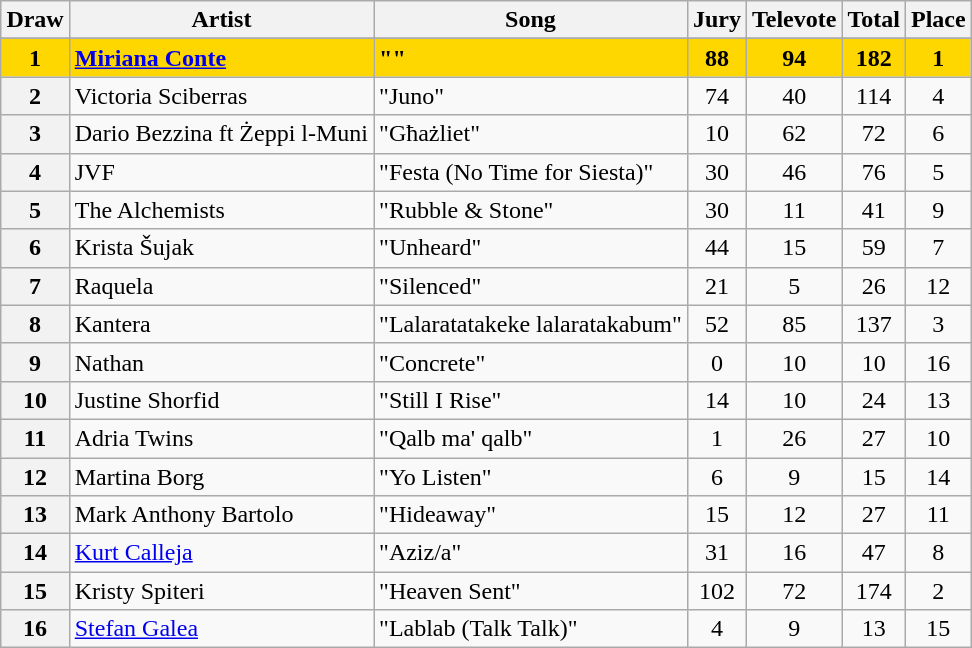<table class="sortable wikitable plainrowheaders" style="margin: 1em auto 1em auto; text-align:center;">
<tr>
<th scope="col">Draw</th>
<th scope="col">Artist</th>
<th scope="col">Song</th>
<th scope="col">Jury</th>
<th scope="col">Televote</th>
<th scope="col">Total</th>
<th scope="col">Place</th>
</tr>
<tr>
</tr>
<tr style="font-weight:bold; background:gold;">
<th scope="row" style="font-weight:bold; background: gold; text-align:center;">1</th>
<td align="left"><a href='#'>Miriana Conte</a></td>
<td align="left">""</td>
<td>88</td>
<td>94</td>
<td>182</td>
<td>1</td>
</tr>
<tr>
<th scope="row" style="text-align:center;">2</th>
<td align="left">Victoria Sciberras</td>
<td align="left">"Juno"</td>
<td>74</td>
<td>40</td>
<td>114</td>
<td>4</td>
</tr>
<tr>
<th scope="row" style="text-align:center;">3</th>
<td align="left">Dario Bezzina ft Żeppi l-Muni</td>
<td align="left">"Għażliet"</td>
<td>10</td>
<td>62</td>
<td>72</td>
<td>6</td>
</tr>
<tr>
<th scope="row" style="text-align:center;">4</th>
<td align="left">JVF</td>
<td align="left">"Festa (No Time for Siesta)"</td>
<td>30</td>
<td>46</td>
<td>76</td>
<td>5</td>
</tr>
<tr>
<th scope="row" style="text-align:center;">5</th>
<td align="left">The Alchemists</td>
<td align="left">"Rubble & Stone"</td>
<td>30</td>
<td>11</td>
<td>41</td>
<td>9</td>
</tr>
<tr>
<th scope="row" style="text-align:center;">6</th>
<td align="left">Krista Šujak</td>
<td align="left">"Unheard"</td>
<td>44</td>
<td>15</td>
<td>59</td>
<td>7</td>
</tr>
<tr>
<th scope="row" style="text-align:center;">7</th>
<td align="left">Raquela</td>
<td align="left">"Silenced"</td>
<td>21</td>
<td>5</td>
<td>26</td>
<td>12</td>
</tr>
<tr>
<th scope="row" style="text-align:center;">8</th>
<td align="left">Kantera</td>
<td align="left">"Lalaratatakeke lalaratakabum"</td>
<td>52</td>
<td>85</td>
<td>137</td>
<td>3</td>
</tr>
<tr>
<th scope="row" style="text-align:center;">9</th>
<td align="left">Nathan</td>
<td align="left">"Concrete"</td>
<td>0</td>
<td>10</td>
<td>10</td>
<td>16</td>
</tr>
<tr>
<th scope="row" style="text-align:center;">10</th>
<td align="left">Justine Shorfid</td>
<td align="left">"Still I Rise"</td>
<td>14</td>
<td>10</td>
<td>24</td>
<td>13</td>
</tr>
<tr>
<th scope="row" style="text-align:center;">11</th>
<td align="left">Adria Twins</td>
<td align="left">"Qalb ma' qalb"</td>
<td>1</td>
<td>26</td>
<td>27</td>
<td>10</td>
</tr>
<tr>
<th scope="row" style="text-align:center;">12</th>
<td align="left">Martina Borg</td>
<td align="left">"Yo Listen"</td>
<td>6</td>
<td>9</td>
<td>15</td>
<td>14</td>
</tr>
<tr>
<th scope="row" style="text-align:center;">13</th>
<td align="left">Mark Anthony Bartolo</td>
<td align="left">"Hideaway"</td>
<td>15</td>
<td>12</td>
<td>27</td>
<td>11</td>
</tr>
<tr>
<th scope="row" style="text-align:center;">14</th>
<td align="left"><a href='#'>Kurt Calleja</a></td>
<td align="left">"Aziz/a"</td>
<td>31</td>
<td>16</td>
<td>47</td>
<td>8</td>
</tr>
<tr>
<th scope="row" style="text-align:center;">15</th>
<td align="left">Kristy Spiteri</td>
<td align="left">"Heaven Sent"</td>
<td>102</td>
<td>72</td>
<td>174</td>
<td>2</td>
</tr>
<tr>
<th scope="row" style="text-align:center;">16</th>
<td align="left"><a href='#'>Stefan Galea</a></td>
<td align="left">"Lablab (Talk Talk)"</td>
<td>4</td>
<td>9</td>
<td>13</td>
<td>15</td>
</tr>
</table>
